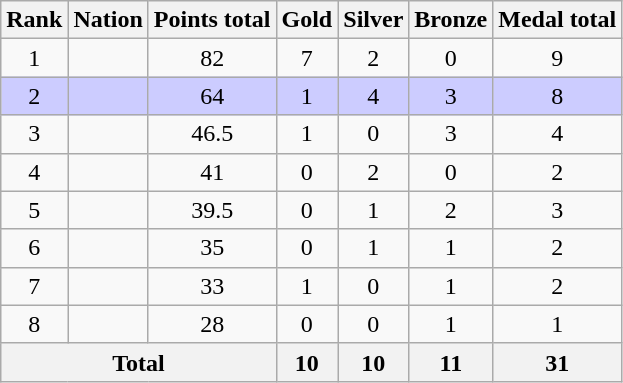<table class=wikitable sortable style="text-align:center;">
<tr>
<th>Rank</th>
<th>Nation</th>
<th>Points total</th>
<th>Gold</th>
<th>Silver</th>
<th>Bronze</th>
<th>Medal total</th>
</tr>
<tr>
<td>1</td>
<td align=left></td>
<td>82</td>
<td>7</td>
<td>2</td>
<td>0</td>
<td>9</td>
</tr>
<tr style="background-color:#ccccff">
<td>2</td>
<td align=left></td>
<td>64</td>
<td>1</td>
<td>4</td>
<td>3</td>
<td>8</td>
</tr>
<tr>
<td>3</td>
<td align=left></td>
<td>46.5</td>
<td>1</td>
<td>0</td>
<td>3</td>
<td>4</td>
</tr>
<tr>
<td>4</td>
<td align=left></td>
<td>41</td>
<td>0</td>
<td>2</td>
<td>0</td>
<td>2</td>
</tr>
<tr>
<td>5</td>
<td align=left></td>
<td>39.5</td>
<td>0</td>
<td>1</td>
<td>2</td>
<td>3</td>
</tr>
<tr>
<td>6</td>
<td align=left></td>
<td>35</td>
<td>0</td>
<td>1</td>
<td>1</td>
<td>2</td>
</tr>
<tr>
<td>7</td>
<td align=left></td>
<td>33</td>
<td>1</td>
<td>0</td>
<td>1</td>
<td>2</td>
</tr>
<tr>
<td>8</td>
<td align=left></td>
<td>28</td>
<td>0</td>
<td>0</td>
<td>1</td>
<td>1</td>
</tr>
<tr class="sortbottom">
<th colspan=3>Total</th>
<th>10</th>
<th>10</th>
<th>11</th>
<th>31</th>
</tr>
</table>
